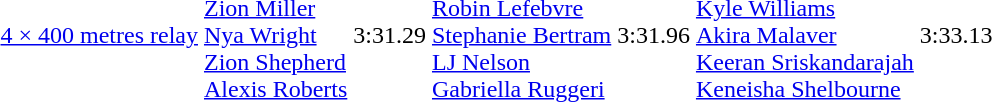<table>
<tr>
<td><a href='#'>4 × 400 metres relay</a></td>
<td><br><a href='#'>Zion Miller</a><br><a href='#'>Nya Wright</a><br><a href='#'>Zion Shepherd</a><br><a href='#'>Alexis Roberts</a></td>
<td>3:31.29</td>
<td><br><a href='#'>Robin Lefebvre</a><br><a href='#'>Stephanie Bertram</a><br><a href='#'>LJ Nelson</a><br><a href='#'>Gabriella Ruggeri</a></td>
<td>3:31.96</td>
<td><br><a href='#'>Kyle Williams</a><br><a href='#'>Akira Malaver</a><br><a href='#'>Keeran Sriskandarajah</a><br><a href='#'>Keneisha Shelbourne</a></td>
<td>3:33.13</td>
</tr>
</table>
